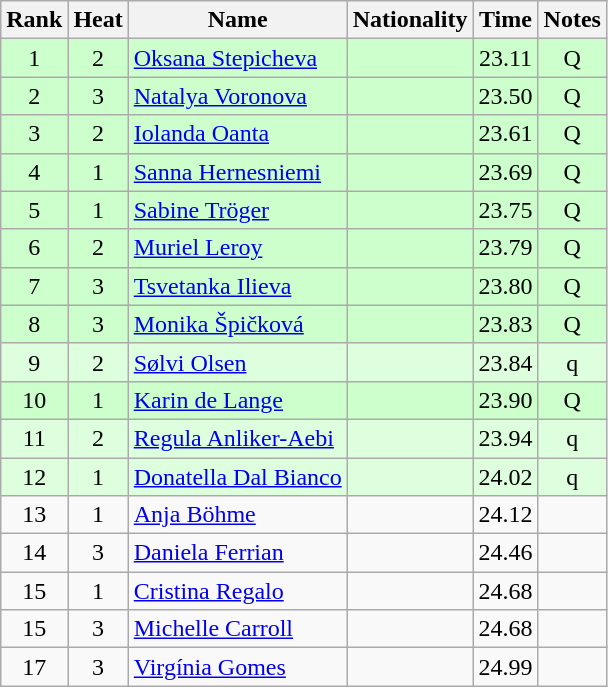<table class="wikitable sortable" style="text-align:center">
<tr>
<th>Rank</th>
<th>Heat</th>
<th>Name</th>
<th>Nationality</th>
<th>Time</th>
<th>Notes</th>
</tr>
<tr bgcolor=ccffcc>
<td>1</td>
<td>2</td>
<td align="left"><a href='#'>Oksana Stepicheva</a></td>
<td align=left></td>
<td>23.11</td>
<td>Q</td>
</tr>
<tr bgcolor=ccffcc>
<td>2</td>
<td>3</td>
<td align="left"><a href='#'>Natalya Voronova</a></td>
<td align=left></td>
<td>23.50</td>
<td>Q</td>
</tr>
<tr bgcolor=ccffcc>
<td>3</td>
<td>2</td>
<td align="left"><a href='#'>Iolanda Oanta</a></td>
<td align=left></td>
<td>23.61</td>
<td>Q</td>
</tr>
<tr bgcolor=ccffcc>
<td>4</td>
<td>1</td>
<td align="left"><a href='#'>Sanna Hernesniemi</a></td>
<td align=left></td>
<td>23.69</td>
<td>Q</td>
</tr>
<tr bgcolor=ccffcc>
<td>5</td>
<td>1</td>
<td align="left"><a href='#'>Sabine Tröger</a></td>
<td align=left></td>
<td>23.75</td>
<td>Q</td>
</tr>
<tr bgcolor=ccffcc>
<td>6</td>
<td>2</td>
<td align="left"><a href='#'>Muriel Leroy</a></td>
<td align=left></td>
<td>23.79</td>
<td>Q</td>
</tr>
<tr bgcolor=ccffcc>
<td>7</td>
<td>3</td>
<td align="left"><a href='#'>Tsvetanka Ilieva</a></td>
<td align=left></td>
<td>23.80</td>
<td>Q</td>
</tr>
<tr bgcolor=ccffcc>
<td>8</td>
<td>3</td>
<td align="left"><a href='#'>Monika Špičková</a></td>
<td align=left></td>
<td>23.83</td>
<td>Q</td>
</tr>
<tr bgcolor=ddffdd>
<td>9</td>
<td>2</td>
<td align="left"><a href='#'>Sølvi Olsen</a></td>
<td align=left></td>
<td>23.84</td>
<td>q</td>
</tr>
<tr bgcolor=ccffcc>
<td>10</td>
<td>1</td>
<td align="left"><a href='#'>Karin de Lange</a></td>
<td align=left></td>
<td>23.90</td>
<td>Q</td>
</tr>
<tr bgcolor=ddffdd>
<td>11</td>
<td>2</td>
<td align="left"><a href='#'>Regula Anliker-Aebi</a></td>
<td align=left></td>
<td>23.94</td>
<td>q</td>
</tr>
<tr bgcolor=ddffdd>
<td>12</td>
<td>1</td>
<td align="left"><a href='#'>Donatella Dal Bianco</a></td>
<td align=left></td>
<td>24.02</td>
<td>q</td>
</tr>
<tr>
<td>13</td>
<td>1</td>
<td align="left"><a href='#'>Anja Böhme</a></td>
<td align=left></td>
<td>24.12</td>
<td></td>
</tr>
<tr>
<td>14</td>
<td>3</td>
<td align="left"><a href='#'>Daniela Ferrian</a></td>
<td align=left></td>
<td>24.46</td>
<td></td>
</tr>
<tr>
<td>15</td>
<td>1</td>
<td align="left"><a href='#'>Cristina Regalo</a></td>
<td align=left></td>
<td>24.68</td>
<td></td>
</tr>
<tr>
<td>15</td>
<td>3</td>
<td align="left"><a href='#'>Michelle Carroll</a></td>
<td align=left></td>
<td>24.68</td>
<td></td>
</tr>
<tr>
<td>17</td>
<td>3</td>
<td align="left"><a href='#'>Virgínia Gomes</a></td>
<td align=left></td>
<td>24.99</td>
<td></td>
</tr>
</table>
